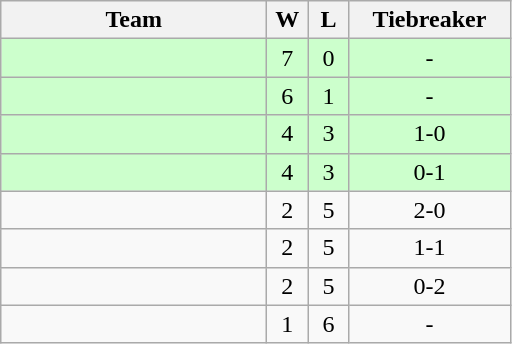<table class=wikitable style=text-align:center>
<tr>
<th width=170>Team</th>
<th width=20>W</th>
<th width=20>L</th>
<th width=100>Tiebreaker</th>
</tr>
<tr bgcolor=#ccffcc>
<td align=left></td>
<td>7</td>
<td>0</td>
<td>-</td>
</tr>
<tr bgcolor=#ccffcc>
<td align=left></td>
<td>6</td>
<td>1</td>
<td>-</td>
</tr>
<tr bgcolor=#ccffcc>
<td align=left></td>
<td>4</td>
<td>3</td>
<td>1-0</td>
</tr>
<tr bgcolor=#ccffcc>
<td align=left></td>
<td>4</td>
<td>3</td>
<td>0-1</td>
</tr>
<tr>
<td align=left></td>
<td>2</td>
<td>5</td>
<td>2-0</td>
</tr>
<tr>
<td align=left></td>
<td>2</td>
<td>5</td>
<td>1-1</td>
</tr>
<tr>
<td align=left></td>
<td>2</td>
<td>5</td>
<td>0-2</td>
</tr>
<tr>
<td align=left></td>
<td>1</td>
<td>6</td>
<td>-</td>
</tr>
</table>
